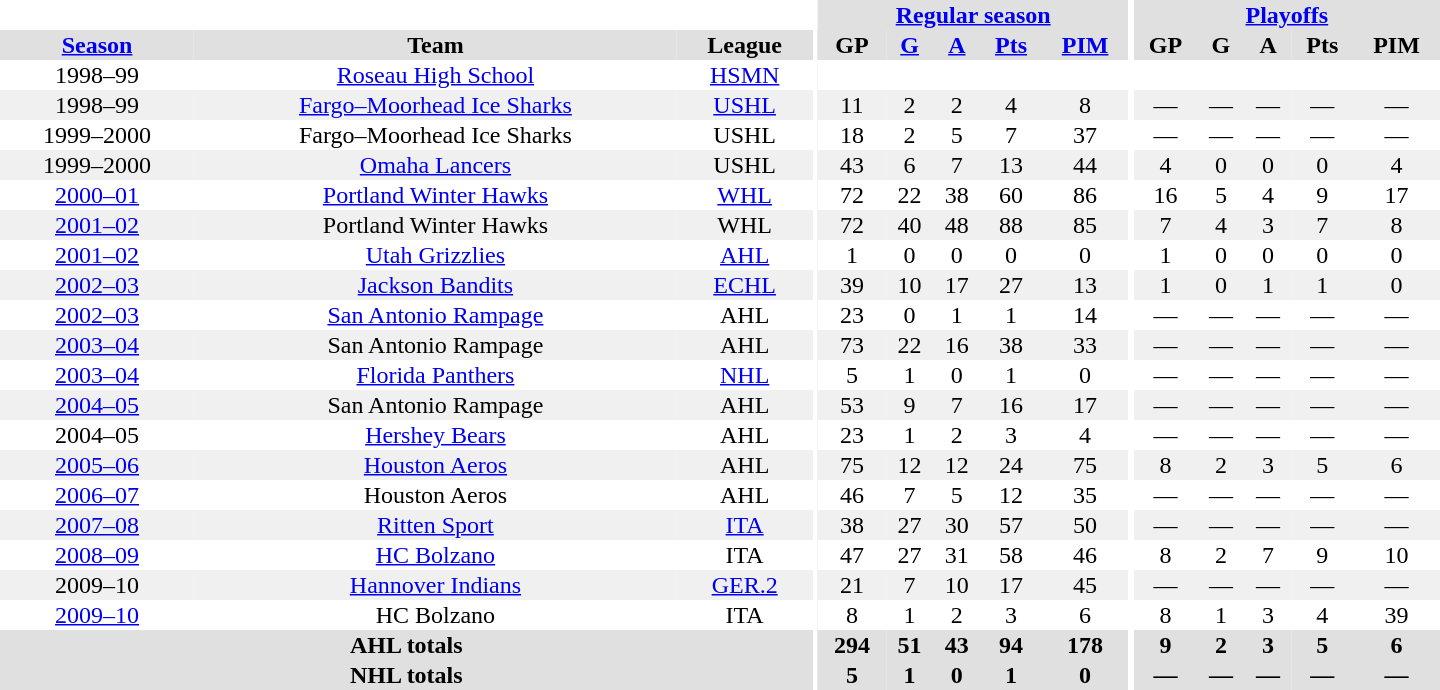<table border="0" cellpadding="1" cellspacing="0" style="text-align:center; width:60em">
<tr bgcolor="#e0e0e0">
<th colspan="3" bgcolor="#ffffff"></th>
<th rowspan="99" bgcolor="#ffffff"></th>
<th colspan="5"><a href='#'>Regular season</a></th>
<th rowspan="99" bgcolor="#ffffff"></th>
<th colspan="5"><a href='#'>Playoffs</a></th>
</tr>
<tr bgcolor="#e0e0e0">
<th><a href='#'>Season</a></th>
<th>Team</th>
<th>League</th>
<th>GP</th>
<th><a href='#'>G</a></th>
<th><a href='#'>A</a></th>
<th><a href='#'>Pts</a></th>
<th><a href='#'>PIM</a></th>
<th>GP</th>
<th>G</th>
<th>A</th>
<th>Pts</th>
<th>PIM</th>
</tr>
<tr>
<td>1998–99</td>
<td><a href='#'>Roseau High School</a></td>
<td><a href='#'>HSMN</a></td>
</tr>
<tr bgcolor="#f0f0f0">
<td>1998–99</td>
<td><a href='#'>Fargo–Moorhead Ice Sharks</a></td>
<td><a href='#'>USHL</a></td>
<td>11</td>
<td>2</td>
<td>2</td>
<td>4</td>
<td>8</td>
<td>—</td>
<td>—</td>
<td>—</td>
<td>—</td>
<td>—</td>
</tr>
<tr>
<td>1999–2000</td>
<td>Fargo–Moorhead Ice Sharks</td>
<td>USHL</td>
<td>18</td>
<td>2</td>
<td>5</td>
<td>7</td>
<td>37</td>
<td>—</td>
<td>—</td>
<td>—</td>
<td>—</td>
<td>—</td>
</tr>
<tr bgcolor="#f0f0f0">
<td>1999–2000</td>
<td><a href='#'>Omaha Lancers</a></td>
<td>USHL</td>
<td>43</td>
<td>6</td>
<td>7</td>
<td>13</td>
<td>44</td>
<td>4</td>
<td>0</td>
<td>0</td>
<td>0</td>
<td>4</td>
</tr>
<tr>
<td><a href='#'>2000–01</a></td>
<td><a href='#'>Portland Winter Hawks</a></td>
<td><a href='#'>WHL</a></td>
<td>72</td>
<td>22</td>
<td>38</td>
<td>60</td>
<td>86</td>
<td>16</td>
<td>5</td>
<td>4</td>
<td>9</td>
<td>17</td>
</tr>
<tr bgcolor="#f0f0f0">
<td><a href='#'>2001–02</a></td>
<td>Portland Winter Hawks</td>
<td>WHL</td>
<td>72</td>
<td>40</td>
<td>48</td>
<td>88</td>
<td>85</td>
<td>7</td>
<td>4</td>
<td>3</td>
<td>7</td>
<td>8</td>
</tr>
<tr>
<td><a href='#'>2001–02</a></td>
<td><a href='#'>Utah Grizzlies</a></td>
<td><a href='#'>AHL</a></td>
<td>1</td>
<td>0</td>
<td>0</td>
<td>0</td>
<td>0</td>
<td>1</td>
<td>0</td>
<td>0</td>
<td>0</td>
<td>0</td>
</tr>
<tr bgcolor="#f0f0f0">
<td><a href='#'>2002–03</a></td>
<td><a href='#'>Jackson Bandits</a></td>
<td><a href='#'>ECHL</a></td>
<td>39</td>
<td>10</td>
<td>17</td>
<td>27</td>
<td>13</td>
<td>1</td>
<td>0</td>
<td>1</td>
<td>1</td>
<td>0</td>
</tr>
<tr>
<td><a href='#'>2002–03</a></td>
<td><a href='#'>San Antonio Rampage</a></td>
<td>AHL</td>
<td>23</td>
<td>0</td>
<td>1</td>
<td>1</td>
<td>14</td>
<td>—</td>
<td>—</td>
<td>—</td>
<td>—</td>
<td>—</td>
</tr>
<tr bgcolor="#f0f0f0">
<td><a href='#'>2003–04</a></td>
<td>San Antonio Rampage</td>
<td>AHL</td>
<td>73</td>
<td>22</td>
<td>16</td>
<td>38</td>
<td>33</td>
<td>—</td>
<td>—</td>
<td>—</td>
<td>—</td>
<td>—</td>
</tr>
<tr>
<td><a href='#'>2003–04</a></td>
<td><a href='#'>Florida Panthers</a></td>
<td><a href='#'>NHL</a></td>
<td>5</td>
<td>1</td>
<td>0</td>
<td>1</td>
<td>0</td>
<td>—</td>
<td>—</td>
<td>—</td>
<td>—</td>
<td>—</td>
</tr>
<tr bgcolor="#f0f0f0">
<td><a href='#'>2004–05</a></td>
<td>San Antonio Rampage</td>
<td>AHL</td>
<td>53</td>
<td>9</td>
<td>7</td>
<td>16</td>
<td>17</td>
<td>—</td>
<td>—</td>
<td>—</td>
<td>—</td>
<td>—</td>
</tr>
<tr>
<td>2004–05</td>
<td><a href='#'>Hershey Bears</a></td>
<td>AHL</td>
<td>23</td>
<td>1</td>
<td>2</td>
<td>3</td>
<td>4</td>
<td>—</td>
<td>—</td>
<td>—</td>
<td>—</td>
<td>—</td>
</tr>
<tr bgcolor="#f0f0f0">
<td><a href='#'>2005–06</a></td>
<td><a href='#'>Houston Aeros</a></td>
<td>AHL</td>
<td>75</td>
<td>12</td>
<td>12</td>
<td>24</td>
<td>75</td>
<td>8</td>
<td>2</td>
<td>3</td>
<td>5</td>
<td>6</td>
</tr>
<tr>
<td><a href='#'>2006–07</a></td>
<td>Houston Aeros</td>
<td>AHL</td>
<td>46</td>
<td>7</td>
<td>5</td>
<td>12</td>
<td>35</td>
<td>—</td>
<td>—</td>
<td>—</td>
<td>—</td>
<td>—</td>
</tr>
<tr bgcolor="#f0f0f0">
<td><a href='#'>2007–08</a></td>
<td><a href='#'>Ritten Sport</a></td>
<td><a href='#'>ITA</a></td>
<td>38</td>
<td>27</td>
<td>30</td>
<td>57</td>
<td>50</td>
<td>—</td>
<td>—</td>
<td>—</td>
<td>—</td>
<td>—</td>
</tr>
<tr>
<td><a href='#'>2008–09</a></td>
<td><a href='#'>HC Bolzano</a></td>
<td>ITA</td>
<td>47</td>
<td>27</td>
<td>31</td>
<td>58</td>
<td>46</td>
<td>8</td>
<td>2</td>
<td>7</td>
<td>9</td>
<td>10</td>
</tr>
<tr bgcolor="#f0f0f0">
<td>2009–10</td>
<td><a href='#'>Hannover Indians</a></td>
<td><a href='#'>GER.2</a></td>
<td>21</td>
<td>7</td>
<td>10</td>
<td>17</td>
<td>45</td>
<td>—</td>
<td>—</td>
<td>—</td>
<td>—</td>
<td>—</td>
</tr>
<tr>
<td><a href='#'>2009–10</a></td>
<td>HC Bolzano</td>
<td>ITA</td>
<td>8</td>
<td>1</td>
<td>2</td>
<td>3</td>
<td>6</td>
<td>8</td>
<td>1</td>
<td>3</td>
<td>4</td>
<td>39</td>
</tr>
<tr bgcolor="#e0e0e0">
<th colspan="3">AHL totals</th>
<th>294</th>
<th>51</th>
<th>43</th>
<th>94</th>
<th>178</th>
<th>9</th>
<th>2</th>
<th>3</th>
<th>5</th>
<th>6</th>
</tr>
<tr bgcolor="#e0e0e0">
<th colspan="3">NHL totals</th>
<th>5</th>
<th>1</th>
<th>0</th>
<th>1</th>
<th>0</th>
<th>—</th>
<th>—</th>
<th>—</th>
<th>—</th>
<th>—</th>
</tr>
</table>
